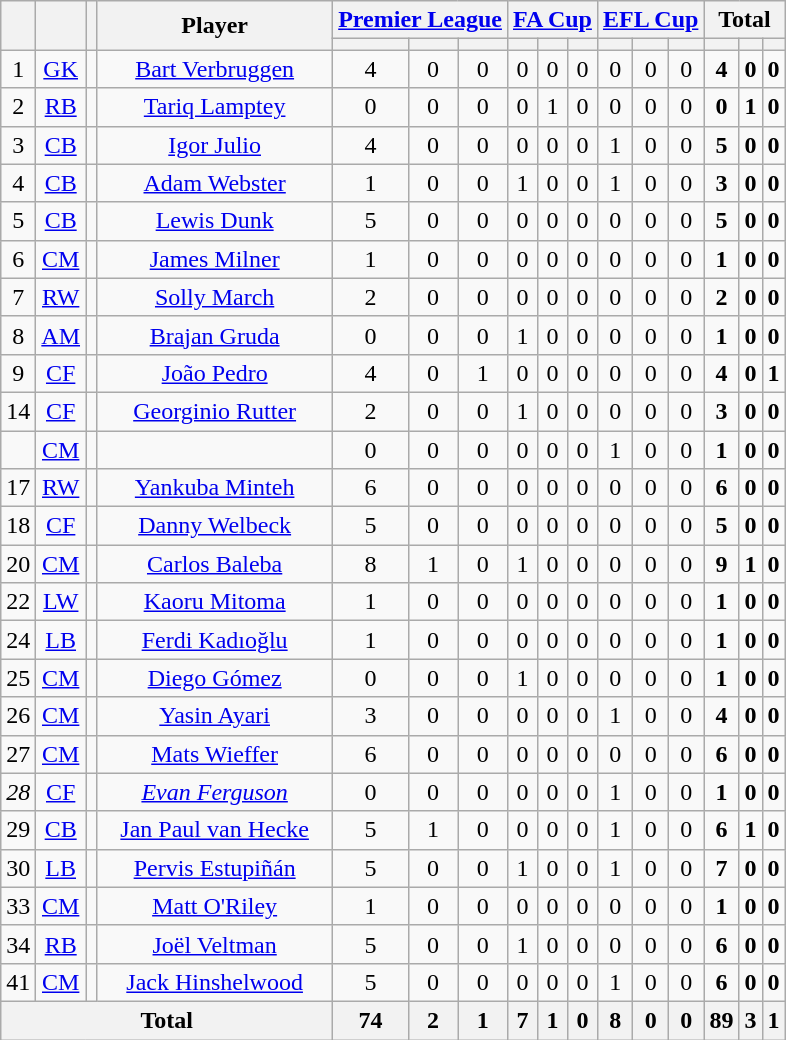<table class="wikitable sortable" style="text-align:center">
<tr>
<th rowspan=2></th>
<th rowspan=2></th>
<th rowspan=2></th>
<th rowspan=2 width=150>Player</th>
<th colspan=3><a href='#'>Premier League</a></th>
<th colspan=3><a href='#'>FA Cup</a></th>
<th colspan=3><a href='#'>EFL Cup</a></th>
<th colspan=3>Total</th>
</tr>
<tr>
<th></th>
<th></th>
<th></th>
<th></th>
<th></th>
<th></th>
<th></th>
<th></th>
<th></th>
<th></th>
<th></th>
<th></th>
</tr>
<tr>
<td>1</td>
<td><a href='#'>GK</a></td>
<td></td>
<td><a href='#'>Bart Verbruggen</a></td>
<td>4</td>
<td>0</td>
<td>0</td>
<td>0</td>
<td>0</td>
<td>0</td>
<td>0</td>
<td>0</td>
<td>0</td>
<td><strong>4</strong></td>
<td><strong>0</strong></td>
<td><strong>0</strong></td>
</tr>
<tr>
<td>2</td>
<td><a href='#'>RB</a></td>
<td></td>
<td><a href='#'>Tariq Lamptey</a></td>
<td>0</td>
<td>0</td>
<td>0</td>
<td>0</td>
<td>1</td>
<td>0</td>
<td>0</td>
<td>0</td>
<td>0</td>
<td><strong>0</strong></td>
<td><strong>1</strong></td>
<td><strong>0</strong></td>
</tr>
<tr>
<td>3</td>
<td><a href='#'>CB</a></td>
<td></td>
<td><a href='#'>Igor Julio</a></td>
<td>4</td>
<td>0</td>
<td>0</td>
<td>0</td>
<td>0</td>
<td>0</td>
<td>1</td>
<td>0</td>
<td>0</td>
<td><strong>5</strong></td>
<td><strong>0</strong></td>
<td><strong>0</strong></td>
</tr>
<tr>
<td>4</td>
<td><a href='#'>CB</a></td>
<td></td>
<td><a href='#'>Adam Webster</a></td>
<td>1</td>
<td>0</td>
<td>0</td>
<td>1</td>
<td>0</td>
<td>0</td>
<td>1</td>
<td>0</td>
<td>0</td>
<td><strong>3</strong></td>
<td><strong>0</strong></td>
<td><strong>0</strong></td>
</tr>
<tr>
<td>5</td>
<td><a href='#'>CB</a></td>
<td></td>
<td><a href='#'>Lewis Dunk</a></td>
<td>5</td>
<td>0</td>
<td>0</td>
<td>0</td>
<td>0</td>
<td>0</td>
<td>0</td>
<td>0</td>
<td>0</td>
<td><strong>5</strong></td>
<td><strong>0</strong></td>
<td><strong>0</strong></td>
</tr>
<tr>
<td>6</td>
<td><a href='#'>CM</a></td>
<td></td>
<td><a href='#'>James Milner</a></td>
<td>1</td>
<td>0</td>
<td>0</td>
<td>0</td>
<td>0</td>
<td>0</td>
<td>0</td>
<td>0</td>
<td>0</td>
<td><strong>1</strong></td>
<td><strong>0</strong></td>
<td><strong>0</strong></td>
</tr>
<tr>
<td>7</td>
<td><a href='#'>RW</a></td>
<td></td>
<td><a href='#'>Solly March</a></td>
<td>2</td>
<td>0</td>
<td>0</td>
<td>0</td>
<td>0</td>
<td>0</td>
<td>0</td>
<td>0</td>
<td>0</td>
<td><strong>2</strong></td>
<td><strong>0</strong></td>
<td><strong>0</strong></td>
</tr>
<tr>
<td>8</td>
<td><a href='#'>AM</a></td>
<td></td>
<td><a href='#'>Brajan Gruda</a></td>
<td>0</td>
<td>0</td>
<td>0</td>
<td>1</td>
<td>0</td>
<td>0</td>
<td>0</td>
<td>0</td>
<td>0</td>
<td><strong>1</strong></td>
<td><strong>0</strong></td>
<td><strong>0</strong></td>
</tr>
<tr>
<td>9</td>
<td><a href='#'>CF</a></td>
<td></td>
<td><a href='#'>João Pedro</a></td>
<td>4</td>
<td>0</td>
<td>1</td>
<td>0</td>
<td>0</td>
<td>0</td>
<td>0</td>
<td>0</td>
<td>0</td>
<td><strong>4</strong></td>
<td><strong>0</strong></td>
<td><strong>1</strong></td>
</tr>
<tr>
<td>14</td>
<td><a href='#'>CF</a></td>
<td></td>
<td><a href='#'>Georginio Rutter</a></td>
<td>2</td>
<td>0</td>
<td>0</td>
<td>1</td>
<td>0</td>
<td>0</td>
<td>0</td>
<td>0</td>
<td>0</td>
<td><strong>3</strong></td>
<td><strong>0</strong></td>
<td><strong>0</strong></td>
</tr>
<tr>
<td></td>
<td><a href='#'>CM</a></td>
<td></td>
<td></td>
<td>0</td>
<td>0</td>
<td>0</td>
<td>0</td>
<td>0</td>
<td>0</td>
<td>1</td>
<td>0</td>
<td>0</td>
<td><strong>1</strong></td>
<td><strong>0</strong></td>
<td><strong>0</strong></td>
</tr>
<tr>
<td>17</td>
<td><a href='#'>RW</a></td>
<td></td>
<td><a href='#'>Yankuba Minteh</a></td>
<td>6</td>
<td>0</td>
<td>0</td>
<td>0</td>
<td>0</td>
<td>0</td>
<td>0</td>
<td>0</td>
<td>0</td>
<td><strong>6</strong></td>
<td><strong>0</strong></td>
<td><strong>0</strong></td>
</tr>
<tr>
<td>18</td>
<td><a href='#'>CF</a></td>
<td></td>
<td><a href='#'>Danny Welbeck</a></td>
<td>5</td>
<td>0</td>
<td>0</td>
<td>0</td>
<td>0</td>
<td>0</td>
<td>0</td>
<td>0</td>
<td>0</td>
<td><strong>5</strong></td>
<td><strong>0</strong></td>
<td><strong>0</strong></td>
</tr>
<tr>
<td>20</td>
<td><a href='#'>CM</a></td>
<td></td>
<td><a href='#'>Carlos Baleba</a></td>
<td>8</td>
<td>1</td>
<td>0</td>
<td>1</td>
<td>0</td>
<td>0</td>
<td>0</td>
<td>0</td>
<td>0</td>
<td><strong>9</strong></td>
<td><strong>1</strong></td>
<td><strong>0</strong></td>
</tr>
<tr>
<td>22</td>
<td><a href='#'>LW</a></td>
<td></td>
<td><a href='#'>Kaoru Mitoma</a></td>
<td>1</td>
<td>0</td>
<td>0</td>
<td>0</td>
<td>0</td>
<td>0</td>
<td>0</td>
<td>0</td>
<td>0</td>
<td><strong>1</strong></td>
<td><strong>0</strong></td>
<td><strong>0</strong></td>
</tr>
<tr>
<td>24</td>
<td><a href='#'>LB</a></td>
<td></td>
<td><a href='#'>Ferdi Kadıoğlu</a></td>
<td>1</td>
<td>0</td>
<td>0</td>
<td>0</td>
<td>0</td>
<td>0</td>
<td>0</td>
<td>0</td>
<td>0</td>
<td><strong>1</strong></td>
<td><strong>0</strong></td>
<td><strong>0</strong></td>
</tr>
<tr>
<td>25</td>
<td><a href='#'>CM</a></td>
<td></td>
<td><a href='#'>Diego Gómez</a></td>
<td>0</td>
<td>0</td>
<td>0</td>
<td>1</td>
<td>0</td>
<td>0</td>
<td>0</td>
<td>0</td>
<td>0</td>
<td><strong>1</strong></td>
<td><strong>0</strong></td>
<td><strong>0</strong></td>
</tr>
<tr>
<td>26</td>
<td><a href='#'>CM</a></td>
<td></td>
<td><a href='#'>Yasin Ayari</a></td>
<td>3</td>
<td>0</td>
<td>0</td>
<td>0</td>
<td>0</td>
<td>0</td>
<td>1</td>
<td>0</td>
<td>0</td>
<td><strong>4</strong></td>
<td><strong>0</strong></td>
<td><strong>0</strong></td>
</tr>
<tr>
<td>27</td>
<td><a href='#'>CM</a></td>
<td></td>
<td><a href='#'>Mats Wieffer</a></td>
<td>6</td>
<td>0</td>
<td>0</td>
<td>0</td>
<td>0</td>
<td>0</td>
<td>0</td>
<td>0</td>
<td>0</td>
<td><strong>6</strong></td>
<td><strong>0</strong></td>
<td><strong>0</strong></td>
</tr>
<tr>
<td><em>28</em></td>
<td><a href='#'>CF</a></td>
<td></td>
<td><em><a href='#'>Evan Ferguson</a></em></td>
<td>0</td>
<td>0</td>
<td>0</td>
<td>0</td>
<td>0</td>
<td>0</td>
<td>1</td>
<td>0</td>
<td>0</td>
<td><strong>1</strong></td>
<td><strong>0</strong></td>
<td><strong>0</strong></td>
</tr>
<tr>
<td>29</td>
<td><a href='#'>CB</a></td>
<td></td>
<td><a href='#'>Jan Paul van Hecke</a></td>
<td>5</td>
<td>1</td>
<td>0</td>
<td>0</td>
<td>0</td>
<td>0</td>
<td>1</td>
<td>0</td>
<td>0</td>
<td><strong>6</strong></td>
<td><strong>1</strong></td>
<td><strong>0</strong></td>
</tr>
<tr>
<td>30</td>
<td><a href='#'>LB</a></td>
<td></td>
<td><a href='#'>Pervis Estupiñán</a></td>
<td>5</td>
<td>0</td>
<td>0</td>
<td>1</td>
<td>0</td>
<td>0</td>
<td>1</td>
<td>0</td>
<td>0</td>
<td><strong>7</strong></td>
<td><strong>0</strong></td>
<td><strong>0</strong></td>
</tr>
<tr>
<td>33</td>
<td><a href='#'>CM</a></td>
<td></td>
<td><a href='#'>Matt O'Riley</a></td>
<td>1</td>
<td>0</td>
<td>0</td>
<td>0</td>
<td>0</td>
<td>0</td>
<td>0</td>
<td>0</td>
<td>0</td>
<td><strong>1</strong></td>
<td><strong>0</strong></td>
<td><strong>0</strong></td>
</tr>
<tr>
<td>34</td>
<td><a href='#'>RB</a></td>
<td></td>
<td><a href='#'>Joël Veltman</a></td>
<td>5</td>
<td>0</td>
<td>0</td>
<td>1</td>
<td>0</td>
<td>0</td>
<td>0</td>
<td>0</td>
<td>0</td>
<td><strong>6</strong></td>
<td><strong>0</strong></td>
<td><strong>0</strong></td>
</tr>
<tr>
<td>41</td>
<td><a href='#'>CM</a></td>
<td></td>
<td><a href='#'>Jack Hinshelwood</a></td>
<td>5</td>
<td>0</td>
<td>0</td>
<td>0</td>
<td>0</td>
<td>0</td>
<td>1</td>
<td>0</td>
<td>0</td>
<td><strong>6</strong></td>
<td><strong>0</strong></td>
<td><strong>0</strong></td>
</tr>
<tr>
<th colspan=4>Total</th>
<th>74</th>
<th>2</th>
<th>1</th>
<th>7</th>
<th>1</th>
<th>0</th>
<th>8</th>
<th>0</th>
<th>0</th>
<th>89</th>
<th>3</th>
<th>1</th>
</tr>
</table>
